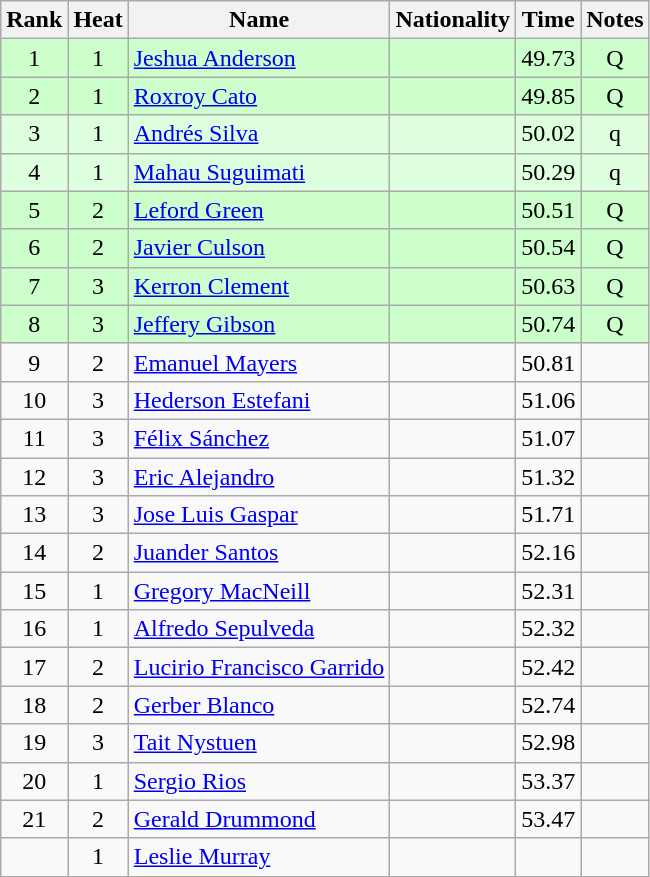<table class="wikitable sortable" style="text-align:center">
<tr>
<th>Rank</th>
<th>Heat</th>
<th>Name</th>
<th>Nationality</th>
<th>Time</th>
<th>Notes</th>
</tr>
<tr bgcolor=ccffcc>
<td>1</td>
<td>1</td>
<td align=left><a href='#'>Jeshua Anderson</a></td>
<td align=left></td>
<td>49.73</td>
<td>Q</td>
</tr>
<tr bgcolor=ccffcc>
<td>2</td>
<td>1</td>
<td align=left><a href='#'>Roxroy Cato</a></td>
<td align=left></td>
<td>49.85</td>
<td>Q</td>
</tr>
<tr bgcolor=ddffdd>
<td>3</td>
<td>1</td>
<td align=left><a href='#'>Andrés Silva</a></td>
<td align=left></td>
<td>50.02</td>
<td>q</td>
</tr>
<tr bgcolor=ddffdd>
<td>4</td>
<td>1</td>
<td align=left><a href='#'>Mahau Suguimati</a></td>
<td align=left></td>
<td>50.29</td>
<td>q</td>
</tr>
<tr bgcolor=ccffcc>
<td>5</td>
<td>2</td>
<td align=left><a href='#'>Leford Green</a></td>
<td align=left></td>
<td>50.51</td>
<td>Q</td>
</tr>
<tr bgcolor=ccffcc>
<td>6</td>
<td>2</td>
<td align=left><a href='#'>Javier Culson</a></td>
<td align=left></td>
<td>50.54</td>
<td>Q</td>
</tr>
<tr bgcolor=ccffcc>
<td>7</td>
<td>3</td>
<td align=left><a href='#'>Kerron Clement</a></td>
<td align=left></td>
<td>50.63</td>
<td>Q</td>
</tr>
<tr bgcolor=ccffcc>
<td>8</td>
<td>3</td>
<td align=left><a href='#'>Jeffery Gibson</a></td>
<td align=left></td>
<td>50.74</td>
<td>Q</td>
</tr>
<tr>
<td>9</td>
<td>2</td>
<td align=left><a href='#'>Emanuel Mayers</a></td>
<td align=left></td>
<td>50.81</td>
<td></td>
</tr>
<tr>
<td>10</td>
<td>3</td>
<td align=left><a href='#'>Hederson Estefani</a></td>
<td align=left></td>
<td>51.06</td>
<td></td>
</tr>
<tr>
<td>11</td>
<td>3</td>
<td align=left><a href='#'>Félix Sánchez</a></td>
<td align=left></td>
<td>51.07</td>
<td></td>
</tr>
<tr>
<td>12</td>
<td>3</td>
<td align=left><a href='#'>Eric Alejandro</a></td>
<td align=left></td>
<td>51.32</td>
<td></td>
</tr>
<tr>
<td>13</td>
<td>3</td>
<td align=left><a href='#'>Jose Luis Gaspar</a></td>
<td align=left></td>
<td>51.71</td>
<td></td>
</tr>
<tr>
<td>14</td>
<td>2</td>
<td align=left><a href='#'>Juander Santos</a></td>
<td align=left></td>
<td>52.16</td>
<td></td>
</tr>
<tr>
<td>15</td>
<td>1</td>
<td align=left><a href='#'>Gregory MacNeill</a></td>
<td align=left></td>
<td>52.31</td>
<td></td>
</tr>
<tr>
<td>16</td>
<td>1</td>
<td align=left><a href='#'>Alfredo Sepulveda</a></td>
<td align=left></td>
<td>52.32</td>
<td></td>
</tr>
<tr>
<td>17</td>
<td>2</td>
<td align=left><a href='#'>Lucirio Francisco Garrido</a></td>
<td align=left></td>
<td>52.42</td>
<td></td>
</tr>
<tr>
<td>18</td>
<td>2</td>
<td align=left><a href='#'>Gerber Blanco</a></td>
<td align=left></td>
<td>52.74</td>
<td></td>
</tr>
<tr>
<td>19</td>
<td>3</td>
<td align=left><a href='#'>Tait Nystuen</a></td>
<td align=left></td>
<td>52.98</td>
<td></td>
</tr>
<tr>
<td>20</td>
<td>1</td>
<td align=left><a href='#'>Sergio Rios</a></td>
<td align=left></td>
<td>53.37</td>
<td></td>
</tr>
<tr>
<td>21</td>
<td>2</td>
<td align=left><a href='#'>Gerald Drummond</a></td>
<td align=left></td>
<td>53.47</td>
<td></td>
</tr>
<tr>
<td></td>
<td>1</td>
<td align=left><a href='#'>Leslie Murray</a></td>
<td align=left></td>
<td></td>
<td></td>
</tr>
</table>
